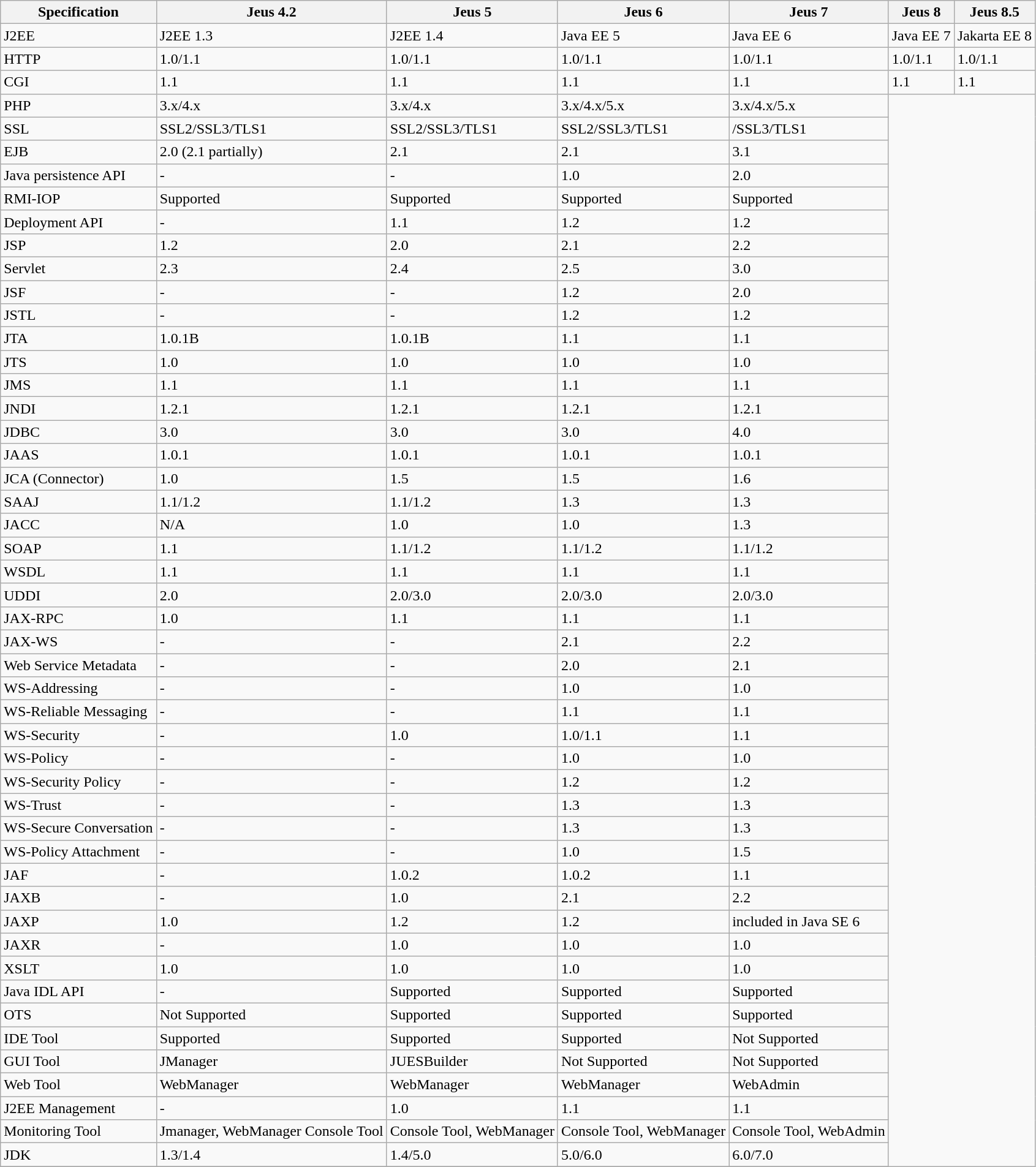<table class="wikitable">
<tr>
<th>Specification</th>
<th>Jeus 4.2</th>
<th>Jeus 5</th>
<th>Jeus 6</th>
<th>Jeus 7</th>
<th>Jeus 8</th>
<th>Jeus 8.5</th>
</tr>
<tr>
<td>J2EE</td>
<td>J2EE 1.3</td>
<td>J2EE 1.4</td>
<td>Java EE 5</td>
<td>Java EE 6</td>
<td>Java EE 7</td>
<td>Jakarta EE 8</td>
</tr>
<tr>
<td>HTTP</td>
<td>1.0/1.1</td>
<td>1.0/1.1</td>
<td>1.0/1.1</td>
<td>1.0/1.1</td>
<td>1.0/1.1</td>
<td>1.0/1.1</td>
</tr>
<tr>
<td>CGI</td>
<td>1.1</td>
<td>1.1</td>
<td>1.1</td>
<td>1.1</td>
<td>1.1</td>
<td>1.1</td>
</tr>
<tr>
<td>PHP</td>
<td>3.x/4.x</td>
<td>3.x/4.x</td>
<td>3.x/4.x/5.x</td>
<td>3.x/4.x/5.x</td>
</tr>
<tr>
<td>SSL</td>
<td>SSL2/SSL3/TLS1</td>
<td>SSL2/SSL3/TLS1</td>
<td>SSL2/SSL3/TLS1</td>
<td>/SSL3/TLS1</td>
</tr>
<tr>
<td>EJB</td>
<td>2.0 (2.1 partially)</td>
<td>2.1</td>
<td>2.1</td>
<td>3.1</td>
</tr>
<tr>
<td>Java persistence API</td>
<td>-</td>
<td>-</td>
<td>1.0</td>
<td>2.0</td>
</tr>
<tr>
<td>RMI-IOP</td>
<td>Supported</td>
<td>Supported</td>
<td>Supported</td>
<td>Supported</td>
</tr>
<tr>
<td>Deployment API</td>
<td>-</td>
<td>1.1</td>
<td>1.2</td>
<td>1.2</td>
</tr>
<tr>
<td>JSP</td>
<td>1.2</td>
<td>2.0</td>
<td>2.1</td>
<td>2.2</td>
</tr>
<tr>
<td>Servlet</td>
<td>2.3</td>
<td>2.4</td>
<td>2.5</td>
<td>3.0</td>
</tr>
<tr>
<td>JSF</td>
<td>-</td>
<td>-</td>
<td>1.2</td>
<td>2.0</td>
</tr>
<tr>
<td>JSTL</td>
<td>-</td>
<td>-</td>
<td>1.2</td>
<td>1.2</td>
</tr>
<tr>
<td>JTA</td>
<td>1.0.1B</td>
<td>1.0.1B</td>
<td>1.1</td>
<td>1.1</td>
</tr>
<tr>
<td>JTS</td>
<td>1.0</td>
<td>1.0</td>
<td>1.0</td>
<td>1.0</td>
</tr>
<tr>
<td>JMS</td>
<td>1.1</td>
<td>1.1</td>
<td>1.1</td>
<td>1.1</td>
</tr>
<tr>
<td>JNDI</td>
<td>1.2.1</td>
<td>1.2.1</td>
<td>1.2.1</td>
<td>1.2.1</td>
</tr>
<tr>
<td>JDBC</td>
<td>3.0</td>
<td>3.0</td>
<td>3.0</td>
<td>4.0</td>
</tr>
<tr>
<td>JAAS</td>
<td>1.0.1</td>
<td>1.0.1</td>
<td>1.0.1</td>
<td>1.0.1</td>
</tr>
<tr>
<td>JCA (Connector)</td>
<td>1.0</td>
<td>1.5</td>
<td>1.5</td>
<td>1.6</td>
</tr>
<tr>
<td>SAAJ</td>
<td>1.1/1.2</td>
<td>1.1/1.2</td>
<td>1.3</td>
<td>1.3</td>
</tr>
<tr>
<td>JACC</td>
<td>N/A</td>
<td>1.0</td>
<td>1.0</td>
<td>1.3</td>
</tr>
<tr>
<td>SOAP</td>
<td>1.1</td>
<td>1.1/1.2</td>
<td>1.1/1.2</td>
<td>1.1/1.2</td>
</tr>
<tr>
<td>WSDL</td>
<td>1.1</td>
<td>1.1</td>
<td>1.1</td>
<td>1.1</td>
</tr>
<tr>
<td>UDDI</td>
<td>2.0</td>
<td>2.0/3.0</td>
<td>2.0/3.0</td>
<td>2.0/3.0</td>
</tr>
<tr>
<td>JAX-RPC</td>
<td>1.0</td>
<td>1.1</td>
<td>1.1</td>
<td>1.1</td>
</tr>
<tr>
<td>JAX-WS</td>
<td>-</td>
<td>-</td>
<td>2.1</td>
<td>2.2</td>
</tr>
<tr>
<td>Web Service Metadata</td>
<td>-</td>
<td>-</td>
<td>2.0</td>
<td>2.1</td>
</tr>
<tr>
<td>WS-Addressing</td>
<td>-</td>
<td>-</td>
<td>1.0</td>
<td>1.0</td>
</tr>
<tr>
<td>WS-Reliable Messaging</td>
<td>-</td>
<td>-</td>
<td>1.1</td>
<td>1.1</td>
</tr>
<tr>
<td>WS-Security</td>
<td>-</td>
<td>1.0</td>
<td>1.0/1.1</td>
<td>1.1</td>
</tr>
<tr>
<td>WS-Policy</td>
<td>-</td>
<td>-</td>
<td>1.0</td>
<td>1.0</td>
</tr>
<tr>
<td>WS-Security Policy</td>
<td>-</td>
<td>-</td>
<td>1.2</td>
<td>1.2</td>
</tr>
<tr>
<td>WS-Trust</td>
<td>-</td>
<td>-</td>
<td>1.3</td>
<td>1.3</td>
</tr>
<tr>
<td>WS-Secure Conversation</td>
<td>-</td>
<td>-</td>
<td>1.3</td>
<td>1.3</td>
</tr>
<tr>
<td>WS-Policy Attachment</td>
<td>-</td>
<td>-</td>
<td>1.0</td>
<td>1.5</td>
</tr>
<tr>
<td>JAF</td>
<td>-</td>
<td>1.0.2</td>
<td>1.0.2</td>
<td>1.1</td>
</tr>
<tr>
<td>JAXB</td>
<td>-</td>
<td>1.0</td>
<td>2.1</td>
<td>2.2</td>
</tr>
<tr>
<td>JAXP</td>
<td>1.0</td>
<td>1.2</td>
<td>1.2</td>
<td>included in Java SE 6</td>
</tr>
<tr>
<td>JAXR</td>
<td>-</td>
<td>1.0</td>
<td>1.0</td>
<td>1.0</td>
</tr>
<tr>
<td>XSLT</td>
<td>1.0</td>
<td>1.0</td>
<td>1.0</td>
<td>1.0</td>
</tr>
<tr>
<td>Java IDL API</td>
<td>-</td>
<td>Supported</td>
<td>Supported</td>
<td>Supported</td>
</tr>
<tr>
<td>OTS</td>
<td>Not Supported</td>
<td>Supported</td>
<td>Supported</td>
<td>Supported</td>
</tr>
<tr>
<td>IDE Tool</td>
<td>Supported</td>
<td>Supported</td>
<td>Supported</td>
<td>Not Supported</td>
</tr>
<tr>
<td>GUI Tool</td>
<td>JManager</td>
<td>JUESBuilder</td>
<td>Not Supported</td>
<td>Not Supported</td>
</tr>
<tr>
<td>Web Tool</td>
<td>WebManager</td>
<td>WebManager</td>
<td>WebManager</td>
<td>WebAdmin</td>
</tr>
<tr>
<td>J2EE Management</td>
<td>-</td>
<td>1.0</td>
<td>1.1</td>
<td>1.1</td>
</tr>
<tr>
<td>Monitoring Tool</td>
<td>Jmanager, WebManager Console Tool</td>
<td>Console Tool, WebManager</td>
<td>Console Tool, WebManager</td>
<td>Console Tool, WebAdmin</td>
</tr>
<tr>
<td>JDK</td>
<td>1.3/1.4</td>
<td>1.4/5.0</td>
<td>5.0/6.0</td>
<td>6.0/7.0</td>
</tr>
<tr>
</tr>
</table>
